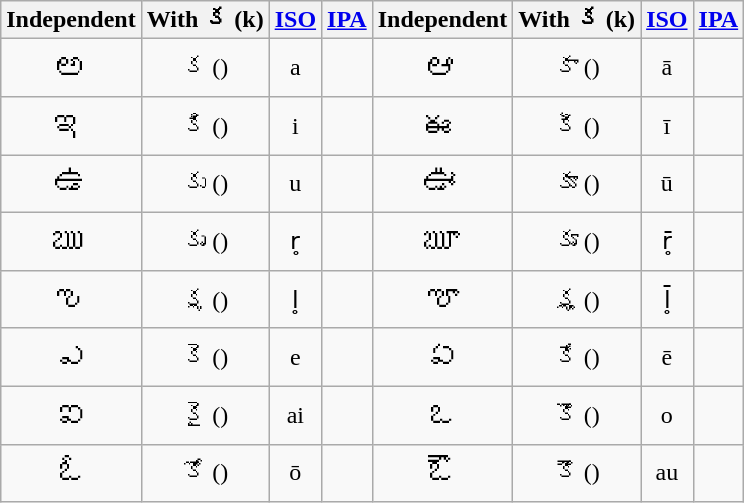<table class="wikitable">
<tr style="text-align:center;">
<th>Independent</th>
<th>With క (k)</th>
<th><a href='#'>ISO</a></th>
<th><a href='#'>IPA</a></th>
<th>Independent</th>
<th>With క (k)</th>
<th><a href='#'>ISO</a></th>
<th><a href='#'>IPA</a></th>
</tr>
<tr style="text-align:center;">
<td style="font-size:18pt;">అ</td>
<td>క ()</td>
<td>a</td>
<td></td>
<td style="font-size:18pt;">ఆ</td>
<td>కా ()</td>
<td>ā</td>
<td></td>
</tr>
<tr style="text-align:center;">
<td style="font-size:18pt;">ఇ</td>
<td>కి ()</td>
<td>i</td>
<td></td>
<td style="font-size:18pt;">ఈ</td>
<td>కీ ()</td>
<td>ī</td>
<td></td>
</tr>
<tr style="text-align:center;">
<td style="font-size:18pt;">ఉ</td>
<td>కు ()</td>
<td>u</td>
<td></td>
<td style="font-size:18pt;">ఊ</td>
<td>కూ ()</td>
<td>ū</td>
<td></td>
</tr>
<tr style="text-align:center;">
<td style="font-size:18pt;">ఋ</td>
<td>కృ ()</td>
<td>r̥</td>
<td></td>
<td style="font-size:18pt;">ౠ</td>
<td>కౄ ()</td>
<td>r̥̄</td>
<td></td>
</tr>
<tr style="text-align:center;">
<td style="font-size:18pt;">ఌ</td>
<td>కౢ ()</td>
<td>l̥</td>
<td></td>
<td style="font-size:18pt;">ౡ</td>
<td>కౣ ()</td>
<td>l̥̄</td>
<td></td>
</tr>
<tr style="text-align:center;">
<td style="font-size:18pt;">ఎ</td>
<td>కె ()</td>
<td>e</td>
<td></td>
<td style="font-size:18pt;">ఏ</td>
<td>కే ()</td>
<td>ē</td>
<td></td>
</tr>
<tr style="text-align:center;">
<td style="font-size:18pt;">ఐ</td>
<td>కై ()</td>
<td>ai</td>
<td></td>
<td style="font-size:18pt;">ఒ</td>
<td>కొ ()</td>
<td>o</td>
<td></td>
</tr>
<tr style="text-align:center;">
<td style="font-size:18pt;">ఓ</td>
<td>కో ()</td>
<td>ō</td>
<td></td>
<td style="font-size:18pt;">ఔ</td>
<td>కౌ ()</td>
<td>au</td>
<td></td>
</tr>
</table>
